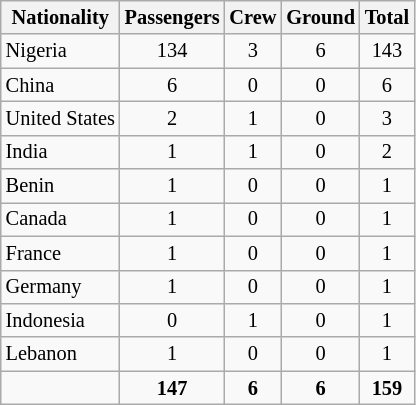<table class="sortable wikitable floatright" style="font-size: 85%;">
<tr>
<th>Nationality</th>
<th>Passengers</th>
<th>Crew</th>
<th>Ground</th>
<th>Total</th>
</tr>
<tr>
<td>Nigeria</td>
<td style="text-align:center;">134</td>
<td style="text-align:center;">3</td>
<td style="text-align:center;">6</td>
<td style="text-align:center;">143</td>
</tr>
<tr>
<td>China</td>
<td style="text-align:center;">6</td>
<td style="text-align:center;">0</td>
<td style="text-align:center;">0</td>
<td style="text-align:center;">6</td>
</tr>
<tr>
<td>United States</td>
<td style="text-align:center;">2</td>
<td style="text-align:center;">1</td>
<td style="text-align:center;">0</td>
<td style="text-align:center;">3</td>
</tr>
<tr>
<td>India</td>
<td style="text-align:center;">1</td>
<td style="text-align:center;">1</td>
<td style="text-align:center;">0</td>
<td style="text-align:center;">2</td>
</tr>
<tr>
<td>Benin</td>
<td style="text-align:center;">1</td>
<td style="text-align:center;">0</td>
<td style="text-align:center;">0</td>
<td style="text-align:center;">1</td>
</tr>
<tr>
<td>Canada</td>
<td style="text-align:center;">1</td>
<td style="text-align:center;">0</td>
<td style="text-align:center;">0</td>
<td style="text-align:center;">1</td>
</tr>
<tr>
<td>France</td>
<td style="text-align:center;">1</td>
<td style="text-align:center;">0</td>
<td style="text-align:center;">0</td>
<td style="text-align:center;">1</td>
</tr>
<tr>
<td>Germany</td>
<td style="text-align:center;">1</td>
<td style="text-align:center;">0</td>
<td style="text-align:center;">0</td>
<td style="text-align:center;">1</td>
</tr>
<tr>
<td>Indonesia</td>
<td style="text-align:center;">0</td>
<td style="text-align:center;">1</td>
<td style="text-align:center;">0</td>
<td style="text-align:center;">1</td>
</tr>
<tr>
<td>Lebanon</td>
<td style="text-align:center;">1</td>
<td style="text-align:center;">0</td>
<td style="text-align:center;">0</td>
<td style="text-align:center;">1</td>
</tr>
<tr class="sortbottom">
<td></td>
<td style="text-align:center;"><strong>147</strong></td>
<td style="text-align:center;"><strong>6</strong></td>
<td style="text-align:center;"><strong>6</strong></td>
<td style="text-align:center;"><strong>159</strong></td>
</tr>
</table>
